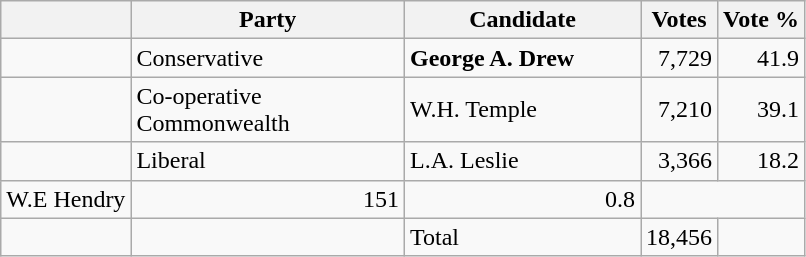<table class="wikitable">
<tr>
<th></th>
<th scope="col" width="175">Party</th>
<th scope="col" width="150">Candidate</th>
<th>Votes</th>
<th>Vote %</th>
</tr>
<tr>
<td>   </td>
<td>Conservative</td>
<td><strong>George A. Drew</strong></td>
<td align=right>7,729</td>
<td align=right>41.9</td>
</tr>
<tr>
<td>   </td>
<td>Co-operative Commonwealth</td>
<td>W.H. Temple</td>
<td align=right>7,210</td>
<td align=right>39.1</td>
</tr>
<tr>
<td>   </td>
<td>Liberal</td>
<td>L.A. Leslie</td>
<td align=right>3,366</td>
<td align=right>18.2</td>
</tr>
<tr>
<td>W.E Hendry</td>
<td align=right>151</td>
<td align=right>0.8</td>
</tr>
<tr>
<td></td>
<td></td>
<td>Total</td>
<td align=right>18,456</td>
<td></td>
</tr>
</table>
